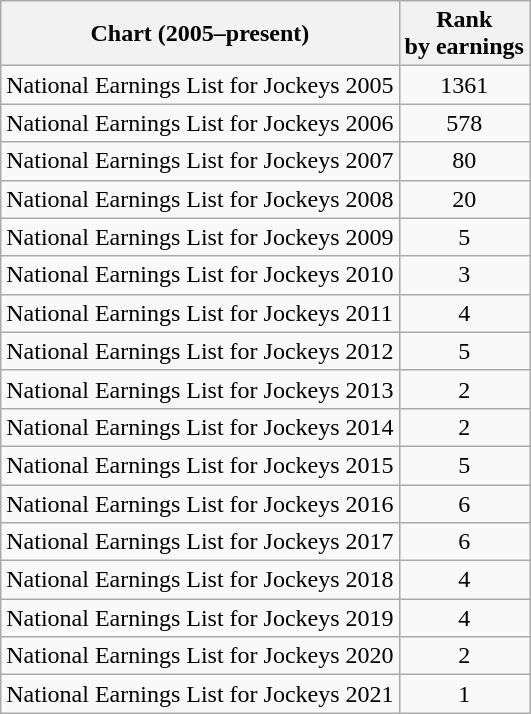<table class="wikitable sortable">
<tr>
<th>Chart (2005–present)</th>
<th>Rank<br>by earnings</th>
</tr>
<tr>
<td>National Earnings List for Jockeys 2005</td>
<td style="text-align:center;">1361</td>
</tr>
<tr>
<td>National Earnings List for Jockeys 2006</td>
<td style="text-align:center;">578</td>
</tr>
<tr>
<td>National Earnings List for Jockeys 2007</td>
<td style="text-align:center;">80</td>
</tr>
<tr>
<td>National Earnings List for Jockeys 2008</td>
<td style="text-align:center;">20</td>
</tr>
<tr>
<td>National Earnings List for Jockeys 2009</td>
<td style="text-align:center;">5</td>
</tr>
<tr>
<td>National Earnings List for Jockeys 2010</td>
<td style="text-align:center;">3</td>
</tr>
<tr>
<td>National Earnings List for Jockeys 2011</td>
<td style="text-align:center;">4</td>
</tr>
<tr>
<td>National Earnings List for Jockeys 2012</td>
<td style="text-align:center;">5</td>
</tr>
<tr>
<td>National Earnings List for Jockeys 2013</td>
<td style="text-align:center;">2</td>
</tr>
<tr>
<td>National Earnings List for Jockeys 2014</td>
<td style="text-align:center;">2</td>
</tr>
<tr>
<td>National Earnings List for Jockeys 2015</td>
<td style="text-align:center;">5</td>
</tr>
<tr>
<td>National Earnings List for Jockeys 2016</td>
<td style="text-align:center;">6</td>
</tr>
<tr>
<td>National Earnings List for Jockeys 2017</td>
<td style="text-align:center;">6</td>
</tr>
<tr>
<td>National Earnings List for Jockeys 2018</td>
<td style="text-align:center;">4</td>
</tr>
<tr>
<td>National Earnings List for Jockeys 2019</td>
<td style="text-align:center;">4</td>
</tr>
<tr>
<td>National Earnings List for Jockeys 2020</td>
<td style="text-align:center;">2</td>
</tr>
<tr>
<td>National Earnings List for Jockeys 2021</td>
<td style="text-align:center;">1</td>
</tr>
</table>
